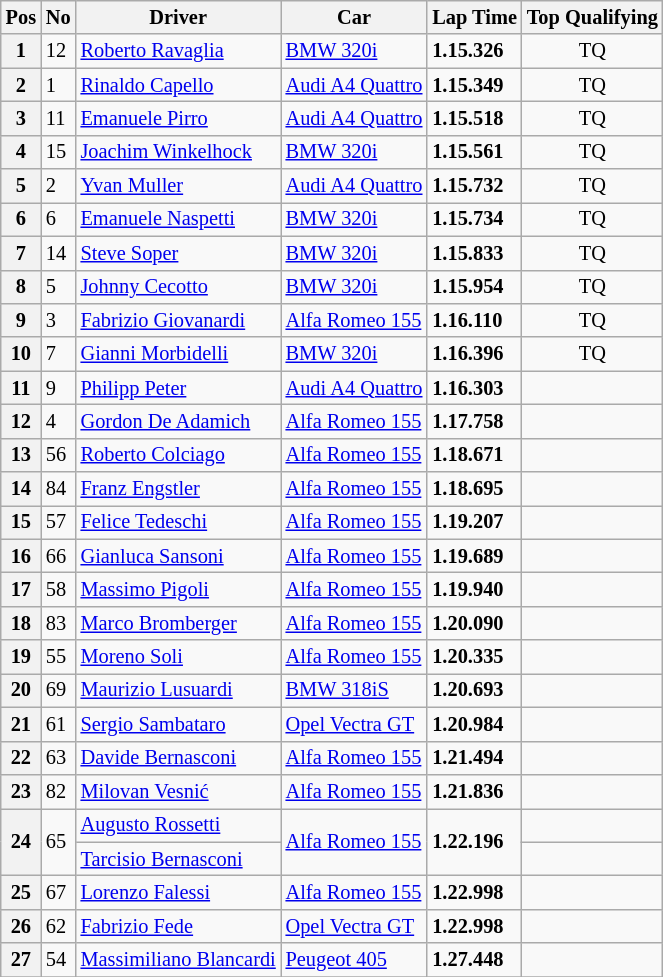<table class="wikitable" style="font-size: 85%;">
<tr>
<th>Pos</th>
<th>No</th>
<th>Driver</th>
<th>Car</th>
<th>Lap Time</th>
<th>Top Qualifying</th>
</tr>
<tr>
<th>1</th>
<td>12</td>
<td> <a href='#'>Roberto Ravaglia</a></td>
<td><a href='#'>BMW 320i</a></td>
<td><strong>1.15.326</strong></td>
<td align=center>TQ</td>
</tr>
<tr>
<th>2</th>
<td>1</td>
<td> <a href='#'>Rinaldo Capello</a></td>
<td><a href='#'>Audi A4 Quattro</a></td>
<td><strong>1.15.349</strong></td>
<td align=center>TQ</td>
</tr>
<tr>
<th>3</th>
<td>11</td>
<td> <a href='#'>Emanuele Pirro</a></td>
<td><a href='#'>Audi A4 Quattro</a></td>
<td><strong>1.15.518</strong></td>
<td align=center>TQ</td>
</tr>
<tr>
<th>4</th>
<td>15</td>
<td> <a href='#'>Joachim Winkelhock</a></td>
<td><a href='#'>BMW 320i</a></td>
<td><strong>1.15.561</strong></td>
<td align=center>TQ</td>
</tr>
<tr>
<th>5</th>
<td>2</td>
<td> <a href='#'>Yvan Muller</a></td>
<td><a href='#'>Audi A4 Quattro</a></td>
<td><strong>1.15.732</strong></td>
<td align=center>TQ</td>
</tr>
<tr>
<th>6</th>
<td>6</td>
<td> <a href='#'>Emanuele Naspetti</a></td>
<td><a href='#'>BMW 320i</a></td>
<td><strong>1.15.734</strong></td>
<td align=center>TQ</td>
</tr>
<tr>
<th>7</th>
<td>14</td>
<td> <a href='#'>Steve Soper</a></td>
<td><a href='#'>BMW 320i</a></td>
<td><strong>1.15.833</strong></td>
<td align=center>TQ</td>
</tr>
<tr>
<th>8</th>
<td>5</td>
<td> <a href='#'>Johnny Cecotto</a></td>
<td><a href='#'>BMW 320i</a></td>
<td><strong>1.15.954</strong></td>
<td align=center>TQ</td>
</tr>
<tr>
<th>9</th>
<td>3</td>
<td> <a href='#'>Fabrizio Giovanardi</a></td>
<td><a href='#'>Alfa Romeo 155</a></td>
<td><strong>1.16.110</strong></td>
<td align=center>TQ</td>
</tr>
<tr>
<th>10</th>
<td>7</td>
<td> <a href='#'>Gianni Morbidelli</a></td>
<td><a href='#'>BMW 320i</a></td>
<td><strong>1.16.396</strong></td>
<td align=center>TQ</td>
</tr>
<tr>
<th>11</th>
<td>9</td>
<td> <a href='#'>Philipp Peter</a></td>
<td><a href='#'>Audi A4 Quattro</a></td>
<td><strong>1.16.303</strong></td>
<td></td>
</tr>
<tr>
<th>12</th>
<td>4</td>
<td> <a href='#'>Gordon De Adamich</a></td>
<td><a href='#'>Alfa Romeo 155</a></td>
<td><strong>1.17.758</strong></td>
<td></td>
</tr>
<tr>
<th>13</th>
<td>56</td>
<td> <a href='#'>Roberto Colciago</a></td>
<td><a href='#'>Alfa Romeo 155</a></td>
<td><strong>1.18.671</strong></td>
<td></td>
</tr>
<tr>
<th>14</th>
<td>84</td>
<td> <a href='#'>Franz Engstler</a></td>
<td><a href='#'>Alfa Romeo 155</a></td>
<td><strong>1.18.695</strong></td>
<td></td>
</tr>
<tr>
<th>15</th>
<td>57</td>
<td> <a href='#'>Felice Tedeschi</a></td>
<td><a href='#'>Alfa Romeo 155</a></td>
<td><strong>1.19.207</strong></td>
<td></td>
</tr>
<tr>
<th>16</th>
<td>66</td>
<td> <a href='#'>Gianluca Sansoni</a></td>
<td><a href='#'>Alfa Romeo 155</a></td>
<td><strong>1.19.689</strong></td>
<td></td>
</tr>
<tr>
<th>17</th>
<td>58</td>
<td> <a href='#'>Massimo Pigoli</a></td>
<td><a href='#'>Alfa Romeo 155</a></td>
<td><strong>1.19.940</strong></td>
<td></td>
</tr>
<tr>
<th>18</th>
<td>83</td>
<td> <a href='#'>Marco Bromberger</a></td>
<td><a href='#'>Alfa Romeo 155</a></td>
<td><strong>1.20.090</strong></td>
<td></td>
</tr>
<tr>
<th>19</th>
<td>55</td>
<td> <a href='#'>Moreno Soli</a></td>
<td><a href='#'>Alfa Romeo 155</a></td>
<td><strong>1.20.335</strong></td>
<td></td>
</tr>
<tr>
<th>20</th>
<td>69</td>
<td> <a href='#'>Maurizio Lusuardi</a></td>
<td><a href='#'>BMW 318iS</a></td>
<td><strong>1.20.693</strong></td>
<td></td>
</tr>
<tr>
<th>21</th>
<td>61</td>
<td> <a href='#'>Sergio Sambataro</a></td>
<td><a href='#'> Opel Vectra GT</a></td>
<td><strong>1.20.984</strong></td>
<td></td>
</tr>
<tr>
<th>22</th>
<td>63</td>
<td> <a href='#'>Davide Bernasconi</a></td>
<td><a href='#'>Alfa Romeo 155</a></td>
<td><strong>1.21.494</strong></td>
<td></td>
</tr>
<tr>
<th>23</th>
<td>82</td>
<td> <a href='#'>Milovan Vesnić</a></td>
<td><a href='#'>Alfa Romeo 155</a></td>
<td><strong>1.21.836</strong></td>
<td></td>
</tr>
<tr>
<th rowspan=2>24</th>
<td rowspan=2>65</td>
<td> <a href='#'>Augusto Rossetti</a></td>
<td rowspan=2><a href='#'>Alfa Romeo 155</a></td>
<td rowspan=2><strong>1.22.196</strong></td>
<td></td>
</tr>
<tr>
<td> <a href='#'>Tarcisio Bernasconi</a></td>
</tr>
<tr>
<th>25</th>
<td>67</td>
<td> <a href='#'>Lorenzo Falessi</a></td>
<td><a href='#'>Alfa Romeo 155</a></td>
<td><strong>1.22.998</strong></td>
<td></td>
</tr>
<tr>
<th>26</th>
<td>62</td>
<td> <a href='#'>Fabrizio Fede</a></td>
<td><a href='#'> Opel Vectra GT</a></td>
<td><strong>1.22.998</strong></td>
<td></td>
</tr>
<tr>
<th>27</th>
<td>54</td>
<td> <a href='#'>Massimiliano Blancardi</a></td>
<td><a href='#'>Peugeot 405</a></td>
<td><strong>1.27.448</strong></td>
<td></td>
</tr>
<tr>
</tr>
</table>
